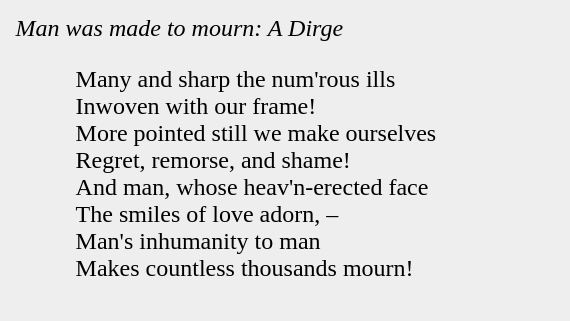<table border="0" cellpadding="10" cellspacing="0" align="center" width="30%" style="background-color: #EEEEEE;">
<tr ---->
<td><em>Man was made to mourn: A Dirge</em><br><blockquote><div>
Many and sharp the num'rous ills<br>
Inwoven with our frame!<br>
More pointed still we make ourselves<br>
Regret, remorse, and shame!<br>
And man, whose heav'n-erected face<br>
The smiles of love adorn, – <br>
Man's inhumanity to man<br>
Makes countless thousands mourn!<br>
</div></blockquote></td>
</tr>
</table>
